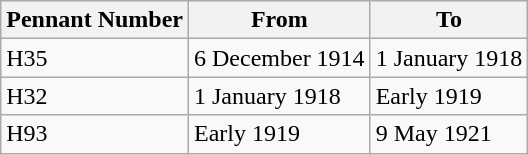<table class="wikitable" style="text-align:left">
<tr>
<th>Pennant Number</th>
<th>From</th>
<th>To</th>
</tr>
<tr>
<td>H35</td>
<td>6 December 1914</td>
<td>1 January 1918</td>
</tr>
<tr>
<td>H32</td>
<td>1 January 1918</td>
<td>Early 1919</td>
</tr>
<tr>
<td>H93</td>
<td>Early 1919</td>
<td>9 May 1921</td>
</tr>
</table>
